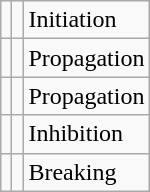<table class="wikitable">
<tr>
<td></td>
<td></td>
<td>Initiation</td>
</tr>
<tr>
<td></td>
<td></td>
<td>Propagation</td>
</tr>
<tr>
<td></td>
<td></td>
<td>Propagation</td>
</tr>
<tr>
<td></td>
<td></td>
<td>Inhibition</td>
</tr>
<tr>
<td></td>
<td></td>
<td>Breaking</td>
</tr>
</table>
